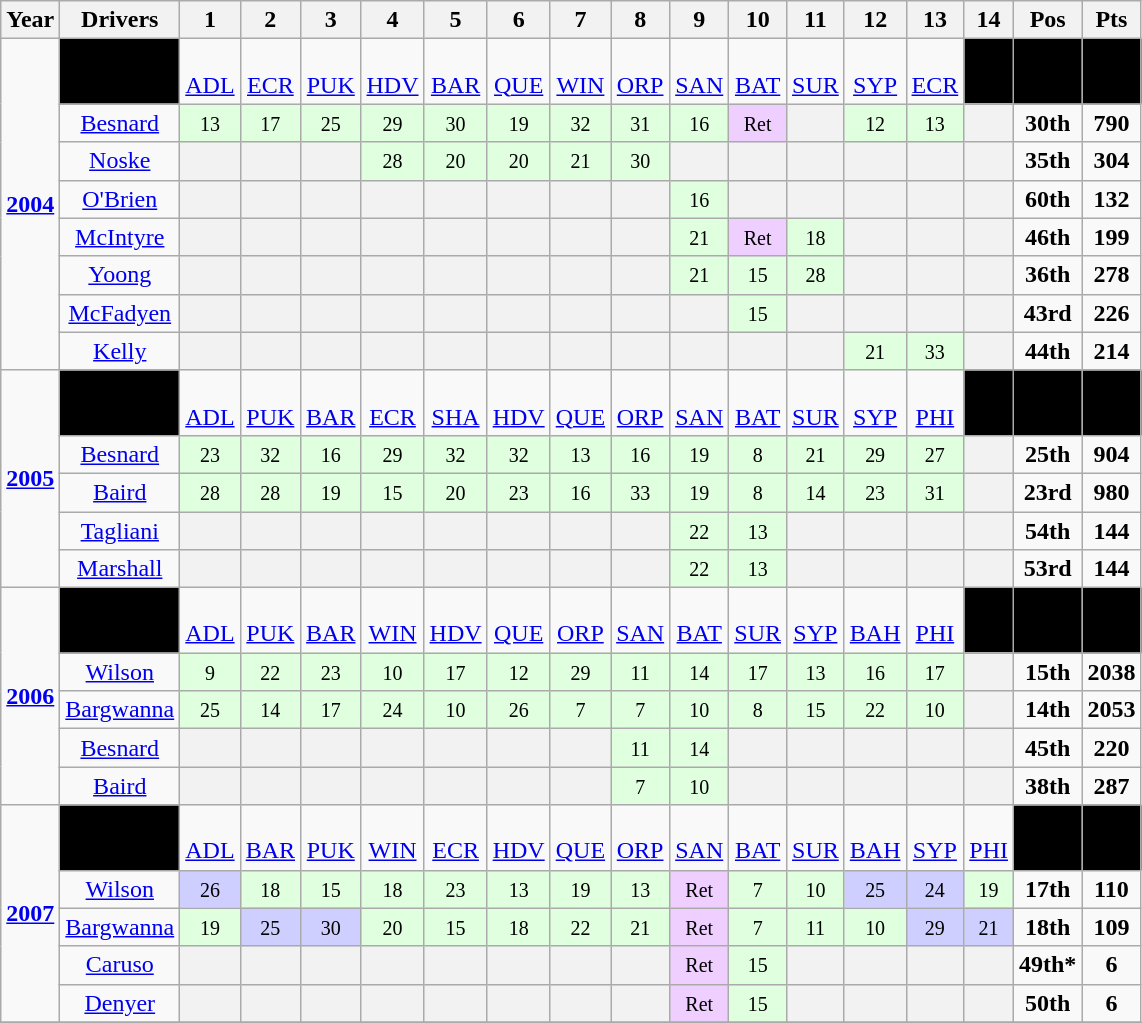<table class="wikitable" style="text-align:center; font-size:100%">
<tr>
<th>Year</th>
<th>Drivers</th>
<th>1</th>
<th>2</th>
<th>3</th>
<th>4</th>
<th>5</th>
<th>6</th>
<th>7</th>
<th>8</th>
<th>9</th>
<th>10</th>
<th>11</th>
<th>12</th>
<th>13</th>
<th>14</th>
<th>Pos</th>
<th>Pts</th>
</tr>
<tr>
<td rowspan="8"><strong><a href='#'>2004</a></strong></td>
<td style="background:#000000;"></td>
<td><br><a href='#'>ADL</a></td>
<td><br><a href='#'>ECR</a></td>
<td><br><a href='#'>PUK</a></td>
<td><br><a href='#'>HDV</a></td>
<td><br><a href='#'>BAR</a></td>
<td><br><a href='#'>QUE</a></td>
<td><br><a href='#'>WIN</a></td>
<td><br><a href='#'>ORP</a></td>
<td><br><a href='#'>SAN</a></td>
<td><br><a href='#'>BAT</a></td>
<td><br><a href='#'>SUR</a></td>
<td><br><a href='#'>SYP</a></td>
<td><br><a href='#'>ECR</a></td>
<td style="background:#000000;"></td>
<td style="background:#000000;"></td>
<td style="background:#000000;"></td>
</tr>
<tr>
<td> <a href='#'>Besnard</a></td>
<td style="background:#dfffdf;" align="center"><small>13</small></td>
<td style="background:#dfffdf;" align="center"><small>17</small></td>
<td style="background:#dfffdf;" align="center"><small>25</small></td>
<td style="background:#dfffdf;" align="center"><small>29</small></td>
<td style="background:#dfffdf;" align="center"><small>30</small></td>
<td style="background:#dfffdf;" align="center"><small>19</small></td>
<td style="background:#dfffdf;" align="center"><small>32</small></td>
<td style="background:#dfffdf;" align="center"><small>31</small></td>
<td style="background:#dfffdf;" align="center"><small>16</small></td>
<td style="background:#EFCFFF;"><small>Ret</small></td>
<th></th>
<td style="background:#dfffdf;" align="center"><small>12</small></td>
<td style="background:#dfffdf;" align="center"><small>13</small></td>
<th></th>
<td><strong>30th</strong></td>
<td><strong>790</strong></td>
</tr>
<tr>
<td> <a href='#'>Noske</a></td>
<th></th>
<th></th>
<th></th>
<td style="background:#dfffdf;" align="center"><small>28</small></td>
<td style="background:#dfffdf;" align="center"><small>20</small></td>
<td style="background:#dfffdf;" align="center"><small>20</small></td>
<td style="background:#dfffdf;" align="center"><small>21</small></td>
<td style="background:#dfffdf;" align="center"><small>30</small></td>
<th></th>
<th></th>
<th></th>
<th></th>
<th></th>
<th></th>
<td><strong>35th</strong></td>
<td><strong>304</strong></td>
</tr>
<tr>
<td> <a href='#'>O'Brien</a></td>
<th></th>
<th></th>
<th></th>
<th></th>
<th></th>
<th></th>
<th></th>
<th></th>
<td style="background:#dfffdf;" align="center"><small>16</small></td>
<th></th>
<th></th>
<th></th>
<th></th>
<th></th>
<td><strong>60th</strong></td>
<td><strong>132</strong></td>
</tr>
<tr>
<td> <a href='#'>McIntyre</a></td>
<th></th>
<th></th>
<th></th>
<th></th>
<th></th>
<th></th>
<th></th>
<th></th>
<td style="background:#dfffdf;" align="center"><small>21</small></td>
<td style="background:#EFCFFF;"><small>Ret</small></td>
<td style="background:#dfffdf;" align="centre"><small>18</small></td>
<th></th>
<th></th>
<th></th>
<td><strong>46th</strong></td>
<td><strong>199</strong></td>
</tr>
<tr>
<td> <a href='#'>Yoong</a></td>
<th></th>
<th></th>
<th></th>
<th></th>
<th></th>
<th></th>
<th></th>
<th></th>
<td style="background:#dfffdf;" align="center"><small>21</small></td>
<td style="background:#dfffdf;" align="centre"><small>15</small></td>
<td style="background:#dfffdf;" align="centre"><small>28</small></td>
<th></th>
<th></th>
<th></th>
<td><strong>36th</strong></td>
<td><strong>278</strong></td>
</tr>
<tr>
<td> <a href='#'>McFadyen</a></td>
<th></th>
<th></th>
<th></th>
<th></th>
<th></th>
<th></th>
<th></th>
<th></th>
<th></th>
<td style="background:#dfffdf;" align="centre"><small>15</small></td>
<th></th>
<th></th>
<th></th>
<th></th>
<td><strong>43rd</strong></td>
<td><strong>226</strong></td>
</tr>
<tr>
<td> <a href='#'>Kelly</a></td>
<th></th>
<th></th>
<th></th>
<th></th>
<th></th>
<th></th>
<th></th>
<th></th>
<th></th>
<th></th>
<th></th>
<td style="background:#dfffdf;" align="center"><small>21</small></td>
<td style="background:#dfffdf;" align="center"><small>33</small></td>
<th></th>
<td><strong>44th</strong></td>
<td><strong>214</strong></td>
</tr>
<tr>
<td rowspan="5"><strong><a href='#'>2005</a></strong></td>
<td style="background:#000000;"></td>
<td><br><a href='#'>ADL</a></td>
<td><br><a href='#'>PUK</a></td>
<td><br><a href='#'>BAR</a></td>
<td><br><a href='#'>ECR</a></td>
<td><br><a href='#'>SHA</a></td>
<td><br><a href='#'>HDV</a></td>
<td><br><a href='#'>QUE</a></td>
<td><br><a href='#'>ORP</a></td>
<td><br><a href='#'>SAN</a></td>
<td><br><a href='#'>BAT</a></td>
<td><br><a href='#'>SUR</a></td>
<td><br><a href='#'>SYP</a></td>
<td><br><a href='#'>PHI</a></td>
<td style="background:#000000;"></td>
<td style="background:#000000;"></td>
<td style="background:#000000;"></td>
</tr>
<tr>
<td> <a href='#'>Besnard</a></td>
<td style="background:#dfffdf;" align="center"><small>23</small></td>
<td style="background:#dfffdf;" align="center"><small>32</small></td>
<td style="background:#dfffdf;" align="center"><small>16</small></td>
<td style="background:#dfffdf;" align="center"><small>29</small></td>
<td style="background:#dfffdf;" align="center"><small>32</small></td>
<td style="background:#dfffdf;" align="center"><small>32</small></td>
<td style="background:#dfffdf;" align="center"><small>13</small></td>
<td style="background:#dfffdf;" align="center"><small>16</small></td>
<td style="background:#dfffdf;" align="center"><small>19</small></td>
<td style="background:#dfffdf;" align="center"><small>8</small></td>
<td style="background:#dfffdf;" align="center"><small>21</small></td>
<td style="background:#dfffdf;" align="center"><small>29</small></td>
<td style="background:#dfffdf;" align="center"><small>27</small></td>
<th></th>
<td><strong>25th</strong></td>
<td><strong>904</strong></td>
</tr>
<tr>
<td> <a href='#'>Baird</a></td>
<td style="background:#dfffdf;" align="center"><small>28</small></td>
<td style="background:#dfffdf;" align="center"><small>28</small></td>
<td style="background:#dfffdf;" align="center"><small>19</small></td>
<td style="background:#dfffdf;" align="center"><small>15</small></td>
<td style="background:#dfffdf;" align="center"><small>20</small></td>
<td style="background:#dfffdf;" align="center"><small>23</small></td>
<td style="background:#dfffdf;" align="center"><small>16</small></td>
<td style="background:#dfffdf;" align="center"><small>33</small></td>
<td style="background:#dfffdf;" align="center"><small>19</small></td>
<td style="background:#dfffdf;" align="center"><small>8</small></td>
<td style="background:#dfffdf;" align="center"><small>14</small></td>
<td style="background:#dfffdf;" align="center"><small>23</small></td>
<td style="background:#dfffdf;" align="center"><small>31</small></td>
<th></th>
<td><strong>23rd</strong></td>
<td><strong>980</strong></td>
</tr>
<tr>
<td> <a href='#'>Tagliani</a></td>
<th></th>
<th></th>
<th></th>
<th></th>
<th></th>
<th></th>
<th></th>
<th></th>
<td style="background:#dfffdf;"><small>22</small></td>
<td style="background:#dfffdf;"><small>13</small></td>
<th></th>
<th></th>
<th></th>
<th></th>
<td><strong>54th</strong></td>
<td><strong>144</strong></td>
</tr>
<tr>
<td> <a href='#'>Marshall</a></td>
<th></th>
<th></th>
<th></th>
<th></th>
<th></th>
<th></th>
<th></th>
<th></th>
<td style="background:#dfffdf;" align="center"><small>22</small></td>
<td style="background:#dfffdf;" align="center"><small>13</small></td>
<th></th>
<th></th>
<th></th>
<th></th>
<td><strong>53rd</strong></td>
<td><strong>144</strong></td>
</tr>
<tr>
<td rowspan="5"><strong><a href='#'>2006</a></strong></td>
<td style="background:#000000;"></td>
<td><br><a href='#'>ADL</a></td>
<td><br><a href='#'>PUK</a></td>
<td><br><a href='#'>BAR</a></td>
<td><br><a href='#'>WIN</a></td>
<td><br><a href='#'>HDV</a></td>
<td><br><a href='#'>QUE</a></td>
<td><br><a href='#'>ORP</a></td>
<td><br><a href='#'>SAN</a></td>
<td><br><a href='#'>BAT</a></td>
<td><br><a href='#'>SUR</a></td>
<td><br><a href='#'>SYP</a></td>
<td><br><a href='#'>BAH</a></td>
<td><br><a href='#'>PHI</a></td>
<td style="background:#000000;"></td>
<td style="background:#000000;"></td>
<td style="background:#000000;"></td>
</tr>
<tr>
<td> <a href='#'>Wilson</a></td>
<td style="background:#dfffdf;" align="center"><small>9</small></td>
<td style="background:#dfffdf;" align="center"><small>22</small></td>
<td style="background:#dfffdf;" align="center"><small>23</small></td>
<td style="background:#dfffdf;" align="center"><small>10</small></td>
<td style="background:#dfffdf;" align="center"><small>17</small></td>
<td style="background:#dfffdf;" align="center"><small>12</small></td>
<td style="background:#dfffdf;" align="center"><small>29</small></td>
<td style="background:#dfffdf;" align="center"><small>11</small></td>
<td style="background:#dfffdf;" align="center"><small>14</small></td>
<td style="background:#dfffdf;" align="center"><small>17</small></td>
<td style="background:#dfffdf;" align="center"><small>13</small></td>
<td style="background:#dfffdf;" align="center"><small>16</small></td>
<td style="background:#dfffdf;" align="center"><small>17</small></td>
<th></th>
<td><strong>15th</strong></td>
<td><strong>2038</strong></td>
</tr>
<tr>
<td> <a href='#'>Bargwanna</a></td>
<td style="background:#dfffdf;" align="center"><small>25</small></td>
<td style="background:#dfffdf;" align="center"><small>14</small></td>
<td style="background:#dfffdf;" align="center"><small>17</small></td>
<td style="background:#dfffdf;" align="center"><small>24</small></td>
<td style="background:#dfffdf;" align="center"><small>10</small></td>
<td style="background:#dfffdf;" align="center"><small>26</small></td>
<td style="background:#dfffdf;" align="center"><small>7</small></td>
<td style="background:#dfffdf;" align="center"><small>7</small></td>
<td style="background:#dfffdf;" align="center"><small>10</small></td>
<td style="background:#dfffdf;" align="center"><small>8</small></td>
<td style="background:#dfffdf;" align="center"><small>15</small></td>
<td style="background:#dfffdf;" align="center"><small>22</small></td>
<td style="background:#dfffdf;" align="center"><small>10</small></td>
<th></th>
<td><strong>14th</strong></td>
<td><strong>2053</strong></td>
</tr>
<tr>
<td> <a href='#'>Besnard</a></td>
<th></th>
<th></th>
<th></th>
<th></th>
<th></th>
<th></th>
<th></th>
<td style="background:#dfffdf;" align="center"><small>11</small></td>
<td style="background:#dfffdf;" align="center"><small>14</small></td>
<th></th>
<th></th>
<th></th>
<th></th>
<th></th>
<td><strong>45th</strong></td>
<td><strong>220</strong></td>
</tr>
<tr>
<td> <a href='#'>Baird</a></td>
<th></th>
<th></th>
<th></th>
<th></th>
<th></th>
<th></th>
<th></th>
<td style="background:#dfffdf;" align="center"><small>7</small></td>
<td style="background:#dfffdf;" align="center"><small>10</small></td>
<th></th>
<th></th>
<th></th>
<th></th>
<th></th>
<td><strong>38th</strong></td>
<td><strong>287</strong></td>
</tr>
<tr>
<td rowspan="5"><strong><a href='#'>2007</a></strong></td>
<td style="background:#000000;"></td>
<td><br><a href='#'>ADL</a></td>
<td><br><a href='#'>BAR</a></td>
<td><br><a href='#'>PUK</a></td>
<td><br><a href='#'>WIN</a></td>
<td><br><a href='#'>ECR</a></td>
<td><br><a href='#'>HDV</a></td>
<td><br><a href='#'>QUE</a></td>
<td><br><a href='#'>ORP</a></td>
<td><br><a href='#'>SAN</a></td>
<td><br><a href='#'>BAT</a></td>
<td><br><a href='#'>SUR</a></td>
<td><br><a href='#'>BAH</a></td>
<td><br><a href='#'>SYP</a></td>
<td><br><a href='#'>PHI</a></td>
<td style="background:#000000;"></td>
<td style="background:#000000;"></td>
</tr>
<tr>
<td> <a href='#'>Wilson</a></td>
<td style="background:#cfcfff;" align="center"><small>26</small></td>
<td style="background:#dfffdf;" align="center"><small>18</small></td>
<td style="background:#dfffdf;" align="center"><small>15</small></td>
<td style="background:#dfffdf;" align="center"><small>18</small></td>
<td style="background:#dfffdf;" align="center"><small>23</small></td>
<td style="background:#dfffdf;" align="center"><small>13</small></td>
<td style="background:#dfffdf;" align="center"><small>19</small></td>
<td style="background:#dfffdf;" align="center"><small>13</small></td>
<td style="background:#EFCFFF;" align="center"><small>Ret</small></td>
<td style="background:#dfffdf;" align="center"><small>7</small></td>
<td style="background:#dfffdf;" align="center"><small>10</small></td>
<td style="background:#cfcfff;" align="center"><small>25</small></td>
<td style="background:#cfcfff;" align="center"><small>24</small></td>
<td style="background:#dfffdf;" align="center"><small>19</small></td>
<td><strong>17th</strong></td>
<td><strong>110</strong></td>
</tr>
<tr>
<td> <a href='#'>Bargwanna</a></td>
<td style="background:#dfffdf;" align="center"><small>19</small></td>
<td style="background:#cfcfff;" align="center"><small>25</small></td>
<td style="background:#cfcfff;" align="center"><small>30</small></td>
<td style="background:#dfffdf;" align="center"><small>20</small></td>
<td style="background:#dfffdf;" align="center"><small>15</small></td>
<td style="background:#dfffdf;" align="center"><small>18</small></td>
<td style="background:#dfffdf;" align="center"><small>22</small></td>
<td style="background:#dfffdf;" align="center"><small>21</small></td>
<td style="background:#EFCFFF;" align="center"><small>Ret</small></td>
<td style="background:#dfffdf;" align="center"><small>7</small></td>
<td style="background:#dfffdf;" align="center"><small>11</small></td>
<td style="background:#dfffdf;" align="center"><small>10</small></td>
<td style="background:#cfcfff;" align="center"><small>29</small></td>
<td style="background:#cfcfff;" align="center"><small>21</small></td>
<td><strong>18th</strong></td>
<td><strong>109</strong></td>
</tr>
<tr>
<td> <a href='#'>Caruso</a></td>
<th></th>
<th></th>
<th></th>
<th></th>
<th></th>
<th></th>
<th></th>
<th></th>
<td style="background:#EFCFFF;" align="center"><small>Ret</small></td>
<td style="background:#dfffdf;" align="center"><small>15</small></td>
<th></th>
<th></th>
<th></th>
<th></th>
<td><strong>49th*</strong></td>
<td><strong>6</strong></td>
</tr>
<tr>
<td> <a href='#'>Denyer</a></td>
<th></th>
<th></th>
<th></th>
<th></th>
<th></th>
<th></th>
<th></th>
<th></th>
<td style="background:#EFCFFF;" align="center"><small>Ret</small></td>
<td style="background:#dfffdf;" align="center"><small>15</small></td>
<th></th>
<th></th>
<th></th>
<th></th>
<td><strong>50th</strong></td>
<td><strong>6</strong></td>
</tr>
<tr>
</tr>
</table>
